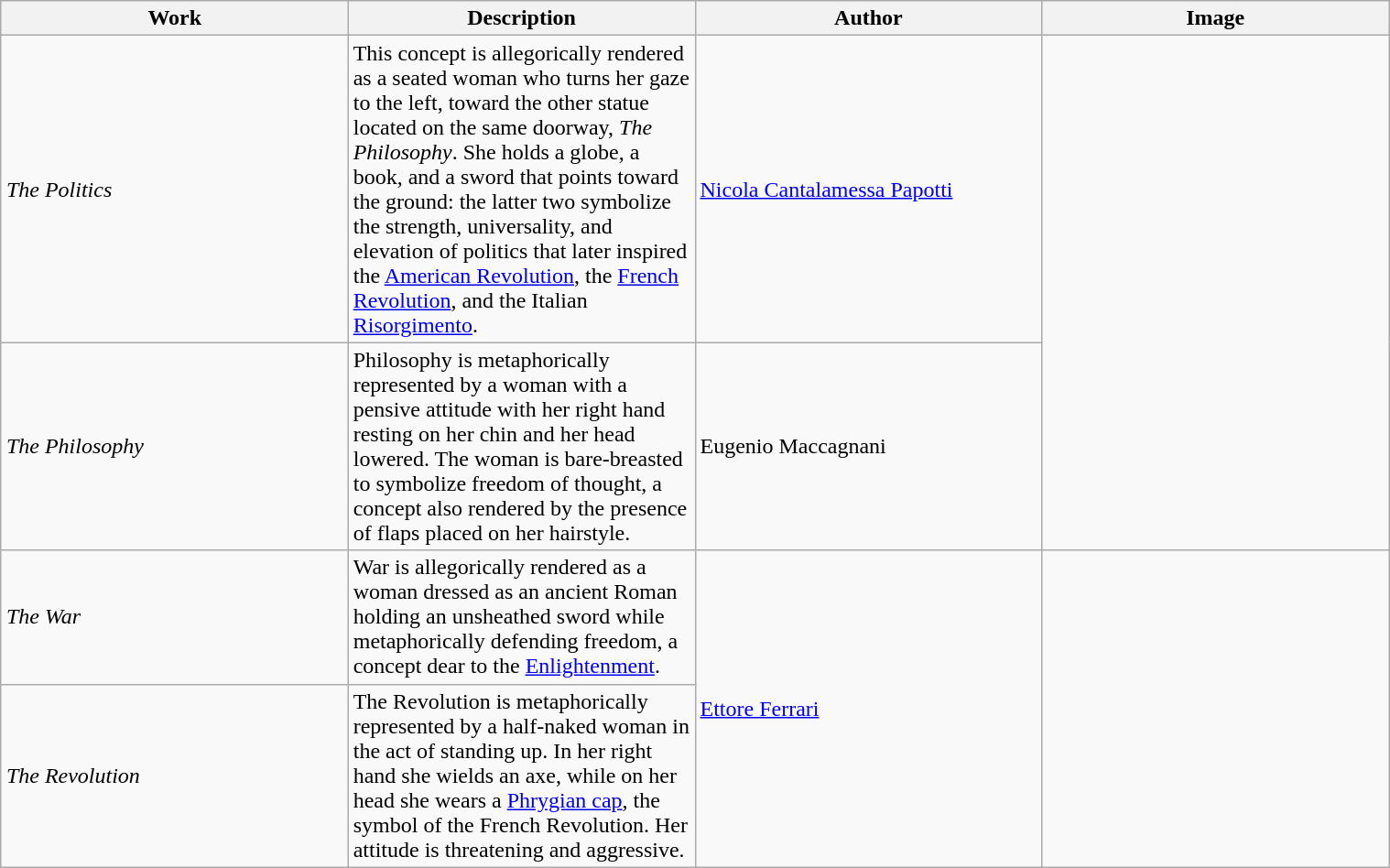<table class="wikitable" style="text-align: center; width:80%; margin-left:auto; margin-right:auto;">
<tr>
<th width=130>Work</th>
<th width=130>Description</th>
<th width=130>Author</th>
<th width=130>Image</th>
</tr>
<tr>
<td align="left"><em>The Politics</em></td>
<td align="left">This concept is allegorically rendered as a seated woman who turns her gaze to the left, toward the other statue located on the same doorway, <em>The Philosophy</em>. She holds a globe, a book, and a sword that points toward the ground: the latter two symbolize the strength, universality, and elevation of politics that later inspired the <a href='#'>American Revolution</a>, the <a href='#'>French Revolution</a>, and the Italian <a href='#'>Risorgimento</a>.</td>
<td align="left"><a href='#'>Nicola Cantalamessa Papotti</a></td>
<td rowspan=2 align="center"></td>
</tr>
<tr>
<td align="left"><em>The Philosophy</em></td>
<td align="left">Philosophy is metaphorically represented by a woman with a pensive attitude with her right hand resting on her chin and her head lowered. The woman is bare-breasted to symbolize freedom of thought, a concept also rendered by the presence of flaps placed on her hairstyle.</td>
<td align="left">Eugenio Maccagnani</td>
</tr>
<tr>
<td align="left"><em>The War</em></td>
<td align="left">War is allegorically rendered as a woman dressed as an ancient Roman holding an unsheathed sword while metaphorically defending freedom, a concept dear to the <a href='#'>Enlightenment</a>.</td>
<td rowspan="2" align="left"><a href='#'>Ettore Ferrari</a></td>
<td rowspan=2 align="center"></td>
</tr>
<tr>
<td align="left"><em>The Revolution</em></td>
<td align="left">The Revolution is metaphorically represented by a half-naked woman in the act of standing up. In her right hand she wields an axe, while on her head she wears a <a href='#'>Phrygian cap</a>, the symbol of the French Revolution. Her attitude is threatening and aggressive.</td>
</tr>
</table>
